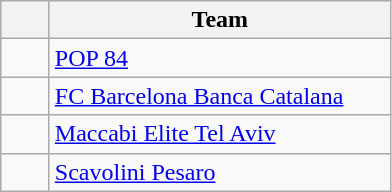<table class="wikitable" style="text-align:center">
<tr>
<th width=25></th>
<th width=220>Team</th>
</tr>
<tr>
<td></td>
<td align=left> <a href='#'>POP 84</a></td>
</tr>
<tr>
<td></td>
<td align=left> <a href='#'>FC Barcelona Banca Catalana</a></td>
</tr>
<tr>
<td></td>
<td align=left> <a href='#'>Maccabi Elite Tel Aviv</a></td>
</tr>
<tr>
<td></td>
<td align=left> <a href='#'>Scavolini Pesaro</a></td>
</tr>
</table>
